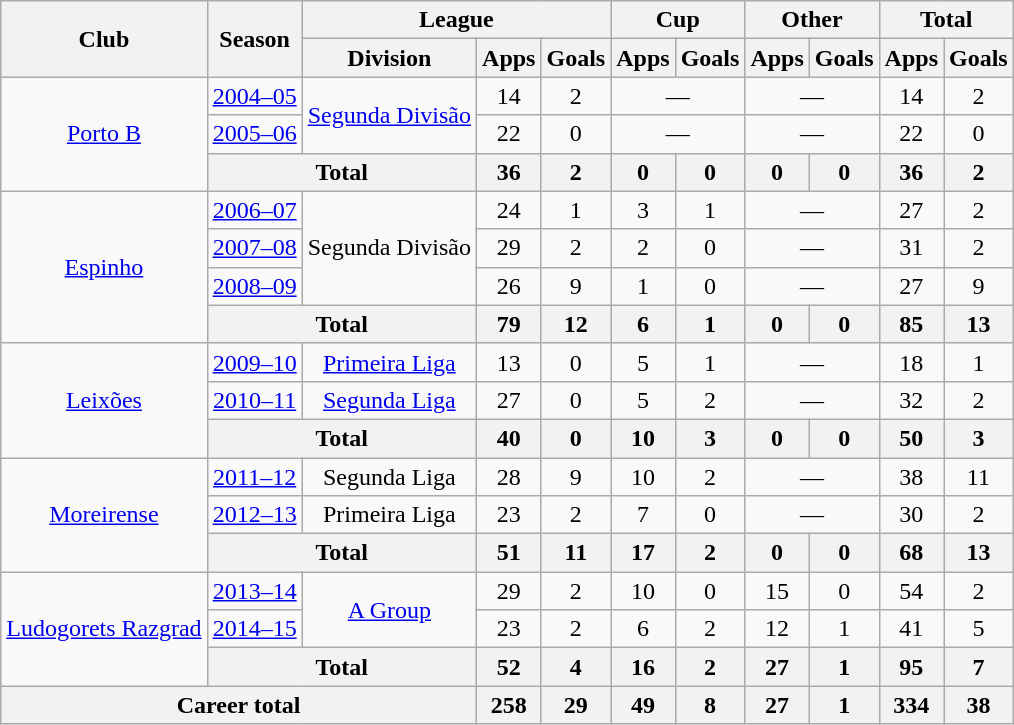<table class="wikitable" style="text-align:center">
<tr>
<th rowspan="2">Club</th>
<th rowspan="2">Season</th>
<th colspan="3">League</th>
<th colspan="2">Cup</th>
<th colspan="2">Other</th>
<th colspan="2">Total</th>
</tr>
<tr>
<th>Division</th>
<th>Apps</th>
<th>Goals</th>
<th>Apps</th>
<th>Goals</th>
<th>Apps</th>
<th>Goals</th>
<th>Apps</th>
<th>Goals</th>
</tr>
<tr>
<td rowspan="3"><a href='#'>Porto B</a></td>
<td><a href='#'>2004–05</a></td>
<td rowspan="2"><a href='#'>Segunda Divisão</a></td>
<td>14</td>
<td>2</td>
<td colspan="2">—</td>
<td colspan="2">—</td>
<td>14</td>
<td>2</td>
</tr>
<tr>
<td><a href='#'>2005–06</a></td>
<td>22</td>
<td>0</td>
<td colspan="2">—</td>
<td colspan="2">—</td>
<td>22</td>
<td>0</td>
</tr>
<tr>
<th colspan="2">Total</th>
<th>36</th>
<th>2</th>
<th>0</th>
<th>0</th>
<th>0</th>
<th>0</th>
<th>36</th>
<th>2</th>
</tr>
<tr>
<td rowspan="4"><a href='#'>Espinho</a></td>
<td><a href='#'>2006–07</a></td>
<td rowspan="3">Segunda Divisão</td>
<td>24</td>
<td>1</td>
<td>3</td>
<td>1</td>
<td colspan="2">—</td>
<td>27</td>
<td>2</td>
</tr>
<tr>
<td><a href='#'>2007–08</a></td>
<td>29</td>
<td>2</td>
<td>2</td>
<td>0</td>
<td colspan="2">—</td>
<td>31</td>
<td>2</td>
</tr>
<tr>
<td><a href='#'>2008–09</a></td>
<td>26</td>
<td>9</td>
<td>1</td>
<td>0</td>
<td colspan="2">—</td>
<td>27</td>
<td>9</td>
</tr>
<tr>
<th colspan="2">Total</th>
<th>79</th>
<th>12</th>
<th>6</th>
<th>1</th>
<th>0</th>
<th>0</th>
<th>85</th>
<th>13</th>
</tr>
<tr>
<td rowspan="3"><a href='#'>Leixões</a></td>
<td><a href='#'>2009–10</a></td>
<td><a href='#'>Primeira Liga</a></td>
<td>13</td>
<td>0</td>
<td>5</td>
<td>1</td>
<td colspan="2">—</td>
<td>18</td>
<td>1</td>
</tr>
<tr>
<td><a href='#'>2010–11</a></td>
<td><a href='#'>Segunda Liga</a></td>
<td>27</td>
<td>0</td>
<td>5</td>
<td>2</td>
<td colspan="2">—</td>
<td>32</td>
<td>2</td>
</tr>
<tr>
<th colspan="2">Total</th>
<th>40</th>
<th>0</th>
<th>10</th>
<th>3</th>
<th>0</th>
<th>0</th>
<th>50</th>
<th>3</th>
</tr>
<tr>
<td rowspan="3"><a href='#'>Moreirense</a></td>
<td><a href='#'>2011–12</a></td>
<td>Segunda Liga</td>
<td>28</td>
<td>9</td>
<td>10</td>
<td>2</td>
<td colspan="2">—</td>
<td>38</td>
<td>11</td>
</tr>
<tr>
<td><a href='#'>2012–13</a></td>
<td>Primeira Liga</td>
<td>23</td>
<td>2</td>
<td>7</td>
<td>0</td>
<td colspan="2">—</td>
<td>30</td>
<td>2</td>
</tr>
<tr>
<th colspan="2">Total</th>
<th>51</th>
<th>11</th>
<th>17</th>
<th>2</th>
<th>0</th>
<th>0</th>
<th>68</th>
<th>13</th>
</tr>
<tr>
<td rowspan="3"><a href='#'>Ludogorets Razgrad</a></td>
<td><a href='#'>2013–14</a></td>
<td rowspan="2"><a href='#'>A Group</a></td>
<td>29</td>
<td>2</td>
<td>10</td>
<td>0</td>
<td>15</td>
<td>0</td>
<td>54</td>
<td>2</td>
</tr>
<tr>
<td><a href='#'>2014–15</a></td>
<td>23</td>
<td>2</td>
<td>6</td>
<td>2</td>
<td>12</td>
<td>1</td>
<td>41</td>
<td>5</td>
</tr>
<tr>
<th colspan="2">Total</th>
<th>52</th>
<th>4</th>
<th>16</th>
<th>2</th>
<th>27</th>
<th>1</th>
<th>95</th>
<th>7</th>
</tr>
<tr>
<th colspan="3">Career total</th>
<th>258</th>
<th>29</th>
<th>49</th>
<th>8</th>
<th>27</th>
<th>1</th>
<th>334</th>
<th>38</th>
</tr>
</table>
